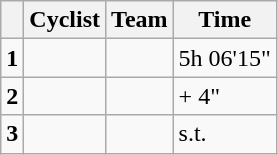<table class="wikitable">
<tr>
<th></th>
<th>Cyclist</th>
<th>Team</th>
<th>Time</th>
</tr>
<tr>
<td><strong>1</strong></td>
<td></td>
<td></td>
<td>5h 06'15"</td>
</tr>
<tr>
<td><strong>2</strong></td>
<td></td>
<td></td>
<td>+ 4"</td>
</tr>
<tr>
<td><strong>3</strong></td>
<td></td>
<td></td>
<td>s.t.</td>
</tr>
</table>
